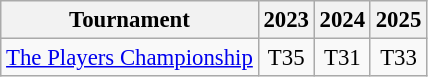<table class="wikitable" style="font-size:95%;text-align:center;">
<tr>
<th>Tournament</th>
<th>2023</th>
<th>2024</th>
<th>2025</th>
</tr>
<tr>
<td align=left><a href='#'>The Players Championship</a></td>
<td>T35</td>
<td>T31</td>
<td>T33</td>
</tr>
</table>
